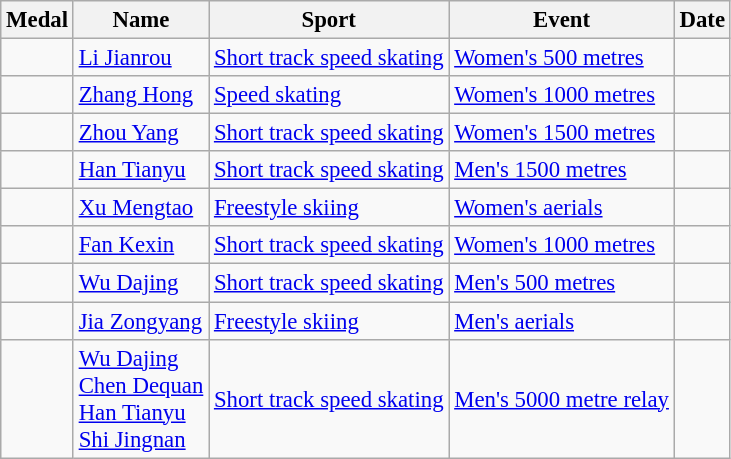<table class="wikitable sortable" style="font-size: 95%;">
<tr>
<th>Medal</th>
<th>Name</th>
<th>Sport</th>
<th>Event</th>
<th>Date</th>
</tr>
<tr>
<td></td>
<td><a href='#'>Li Jianrou</a></td>
<td><a href='#'>Short track speed skating</a></td>
<td><a href='#'>Women's 500 metres</a></td>
<td></td>
</tr>
<tr>
<td></td>
<td><a href='#'>Zhang Hong</a></td>
<td><a href='#'>Speed skating</a></td>
<td><a href='#'>Women's 1000 metres</a></td>
<td></td>
</tr>
<tr>
<td></td>
<td><a href='#'>Zhou Yang</a></td>
<td><a href='#'>Short track speed skating</a></td>
<td><a href='#'>Women's 1500 metres</a></td>
<td></td>
</tr>
<tr>
<td></td>
<td><a href='#'>Han Tianyu</a></td>
<td><a href='#'>Short track speed skating</a></td>
<td><a href='#'>Men's 1500 metres</a></td>
<td></td>
</tr>
<tr>
<td></td>
<td><a href='#'>Xu Mengtao</a></td>
<td><a href='#'>Freestyle skiing</a></td>
<td><a href='#'>Women's aerials</a></td>
<td></td>
</tr>
<tr>
<td></td>
<td><a href='#'>Fan Kexin</a></td>
<td><a href='#'>Short track speed skating</a></td>
<td><a href='#'>Women's 1000 metres</a></td>
<td></td>
</tr>
<tr>
<td></td>
<td><a href='#'>Wu Dajing</a></td>
<td><a href='#'>Short track speed skating</a></td>
<td><a href='#'>Men's 500 metres</a></td>
<td></td>
</tr>
<tr>
<td></td>
<td><a href='#'>Jia Zongyang</a></td>
<td><a href='#'>Freestyle skiing</a></td>
<td><a href='#'>Men's aerials</a></td>
<td></td>
</tr>
<tr>
<td></td>
<td><a href='#'>Wu Dajing</a><br><a href='#'>Chen Dequan</a><br><a href='#'>Han Tianyu</a><br><a href='#'>Shi Jingnan</a></td>
<td><a href='#'>Short track speed skating</a></td>
<td><a href='#'>Men's 5000 metre relay</a></td>
<td></td>
</tr>
</table>
